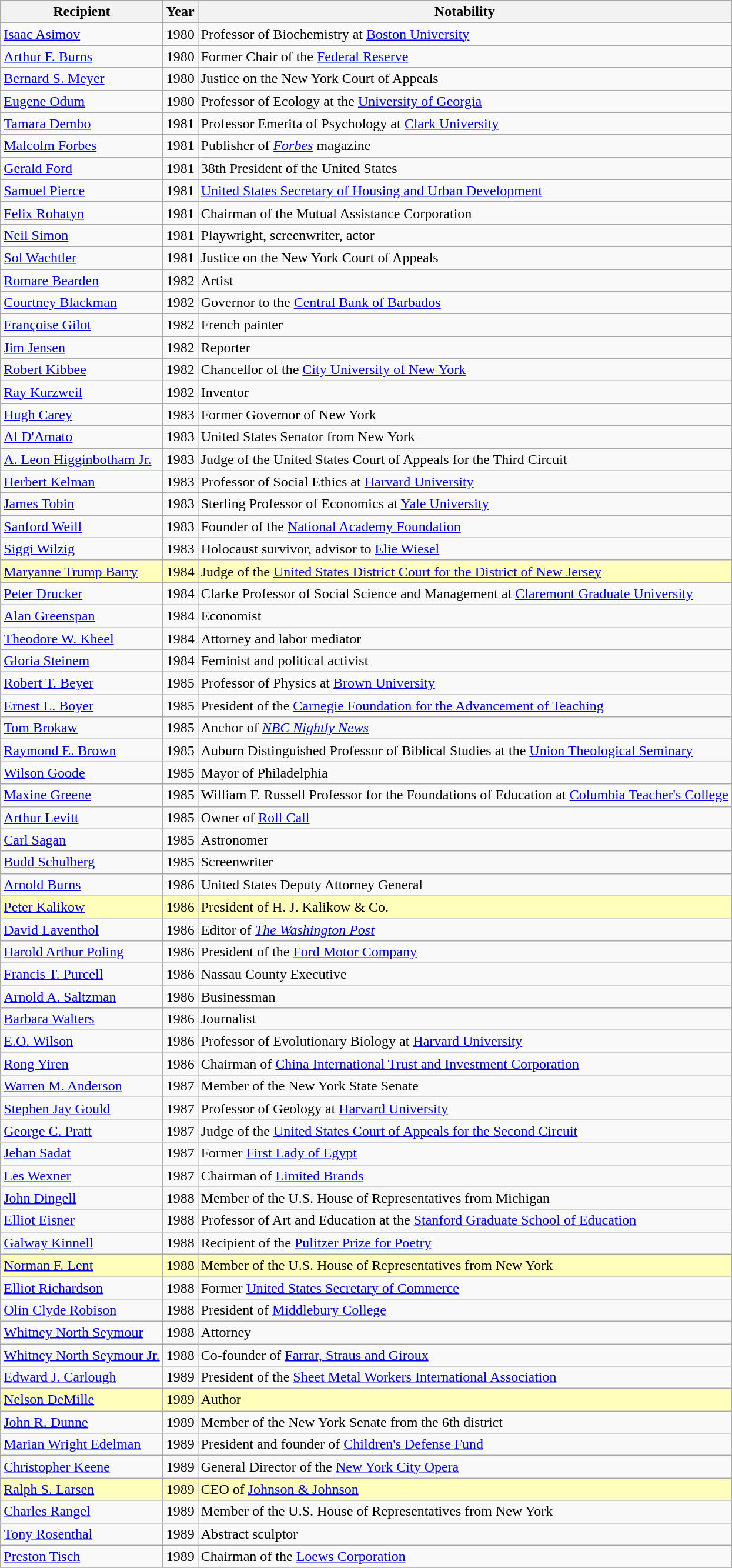<table class="wikitable">
<tr>
<th>Recipient</th>
<th>Year</th>
<th>Notability</th>
</tr>
<tr>
<td><a href='#'>Isaac Asimov</a></td>
<td>1980</td>
<td>Professor of Biochemistry at <a href='#'>Boston University</a></td>
</tr>
<tr>
<td><a href='#'>Arthur F. Burns</a></td>
<td>1980</td>
<td>Former Chair of the <a href='#'>Federal Reserve</a></td>
</tr>
<tr>
<td><a href='#'>Bernard S. Meyer</a></td>
<td>1980</td>
<td>Justice on the New York Court of Appeals</td>
</tr>
<tr>
<td><a href='#'>Eugene Odum</a></td>
<td>1980</td>
<td>Professor of Ecology at the <a href='#'>University of Georgia</a></td>
</tr>
<tr>
<td><a href='#'>Tamara Dembo</a></td>
<td>1981</td>
<td>Professor Emerita of Psychology at <a href='#'>Clark University</a></td>
</tr>
<tr>
<td><a href='#'>Malcolm Forbes</a></td>
<td>1981</td>
<td>Publisher of <em><a href='#'>Forbes</a></em> magazine</td>
</tr>
<tr>
<td><a href='#'>Gerald Ford</a></td>
<td>1981</td>
<td>38th President of the United States</td>
</tr>
<tr>
<td><a href='#'>Samuel Pierce</a></td>
<td>1981</td>
<td><a href='#'>United States Secretary of Housing and Urban Development</a></td>
</tr>
<tr>
<td><a href='#'>Felix Rohatyn</a></td>
<td>1981</td>
<td>Chairman of the Mutual Assistance Corporation</td>
</tr>
<tr>
<td><a href='#'>Neil Simon</a></td>
<td>1981</td>
<td>Playwright, screenwriter, actor</td>
</tr>
<tr>
<td><a href='#'>Sol Wachtler</a></td>
<td>1981</td>
<td>Justice on the New York Court of Appeals</td>
</tr>
<tr>
<td><a href='#'>Romare Bearden</a></td>
<td>1982</td>
<td>Artist</td>
</tr>
<tr>
<td><a href='#'>Courtney Blackman</a></td>
<td>1982</td>
<td>Governor to the <a href='#'>Central Bank of Barbados</a></td>
</tr>
<tr>
<td><a href='#'>Françoise Gilot</a></td>
<td>1982</td>
<td>French painter</td>
</tr>
<tr>
<td><a href='#'>Jim Jensen</a></td>
<td>1982</td>
<td>Reporter</td>
</tr>
<tr>
<td><a href='#'>Robert Kibbee</a></td>
<td>1982</td>
<td>Chancellor of the <a href='#'>City University of New York</a></td>
</tr>
<tr>
<td><a href='#'>Ray Kurzweil</a></td>
<td>1982</td>
<td>Inventor</td>
</tr>
<tr>
<td><a href='#'>Hugh Carey</a></td>
<td>1983</td>
<td>Former Governor of New York</td>
</tr>
<tr>
<td><a href='#'>Al D'Amato</a></td>
<td>1983</td>
<td>United States Senator from New York</td>
</tr>
<tr>
<td><a href='#'>A. Leon Higginbotham Jr.</a></td>
<td>1983</td>
<td>Judge of the United States Court of Appeals for the Third Circuit</td>
</tr>
<tr>
<td><a href='#'>Herbert Kelman</a></td>
<td>1983</td>
<td>Professor of Social Ethics at <a href='#'>Harvard University</a></td>
</tr>
<tr>
<td><a href='#'>James Tobin</a></td>
<td>1983</td>
<td>Sterling Professor of Economics at <a href='#'>Yale University</a></td>
</tr>
<tr>
<td><a href='#'>Sanford Weill</a></td>
<td>1983</td>
<td>Founder of the <a href='#'>National Academy Foundation</a></td>
</tr>
<tr>
<td><a href='#'>Siggi Wilzig</a></td>
<td>1983</td>
<td>Holocaust survivor, advisor to <a href='#'>Elie Wiesel</a></td>
</tr>
<tr>
<td style="background-color:#ffffbb"><a href='#'>Maryanne Trump Barry</a></td>
<td style="background-color:#ffffbb">1984</td>
<td style="background-color:#ffffbb">Judge of the <a href='#'>United States District Court for the District of New Jersey</a></td>
</tr>
<tr>
<td><a href='#'>Peter Drucker</a></td>
<td>1984</td>
<td>Clarke Professor of Social Science and Management at <a href='#'>Claremont Graduate University</a></td>
</tr>
<tr>
<td><a href='#'>Alan Greenspan</a></td>
<td>1984</td>
<td>Economist</td>
</tr>
<tr>
<td><a href='#'>Theodore W. Kheel</a></td>
<td>1984</td>
<td>Attorney and labor mediator</td>
</tr>
<tr>
<td><a href='#'>Gloria Steinem</a></td>
<td>1984</td>
<td>Feminist and political activist</td>
</tr>
<tr>
<td><a href='#'>Robert T. Beyer</a></td>
<td>1985</td>
<td>Professor of Physics at <a href='#'>Brown University</a></td>
</tr>
<tr>
<td><a href='#'>Ernest L. Boyer</a></td>
<td>1985</td>
<td>President of the <a href='#'>Carnegie Foundation for the Advancement of Teaching</a></td>
</tr>
<tr>
<td><a href='#'>Tom Brokaw</a></td>
<td>1985</td>
<td>Anchor of <em><a href='#'>NBC Nightly News</a></em></td>
</tr>
<tr>
<td><a href='#'>Raymond E. Brown</a></td>
<td>1985</td>
<td>Auburn Distinguished Professor of Biblical Studies at the <a href='#'>Union Theological Seminary</a></td>
</tr>
<tr>
<td><a href='#'>Wilson Goode</a></td>
<td>1985</td>
<td>Mayor of Philadelphia</td>
</tr>
<tr>
<td><a href='#'>Maxine Greene</a></td>
<td>1985</td>
<td>William F. Russell Professor for the Foundations of Education at <a href='#'>Columbia Teacher's College</a></td>
</tr>
<tr>
<td><a href='#'>Arthur Levitt</a></td>
<td>1985</td>
<td>Owner of <a href='#'>Roll Call</a></td>
</tr>
<tr>
<td><a href='#'>Carl Sagan</a></td>
<td>1985</td>
<td>Astronomer</td>
</tr>
<tr>
<td><a href='#'>Budd Schulberg</a></td>
<td>1985</td>
<td>Screenwriter</td>
</tr>
<tr>
<td><a href='#'>Arnold Burns</a></td>
<td>1986</td>
<td>United States Deputy Attorney General</td>
</tr>
<tr>
<td style="background:#ffffbb;"><a href='#'>Peter Kalikow</a></td>
<td style="background-color:#ffffbb">1986</td>
<td style="background-color:#ffffbb">President of H. J. Kalikow & Co.</td>
</tr>
<tr>
<td><a href='#'>David Laventhol</a></td>
<td>1986</td>
<td>Editor of <em><a href='#'>The Washington Post</a></em></td>
</tr>
<tr>
<td><a href='#'>Harold Arthur Poling</a></td>
<td>1986</td>
<td>President of the <a href='#'>Ford Motor Company</a></td>
</tr>
<tr>
<td><a href='#'>Francis T. Purcell</a></td>
<td>1986</td>
<td>Nassau County Executive</td>
</tr>
<tr>
<td><a href='#'>Arnold A. Saltzman</a></td>
<td>1986</td>
<td>Businessman</td>
</tr>
<tr>
<td><a href='#'>Barbara Walters</a></td>
<td>1986</td>
<td>Journalist</td>
</tr>
<tr>
<td><a href='#'>E.O. Wilson</a></td>
<td>1986</td>
<td>Professor of Evolutionary Biology at <a href='#'>Harvard University</a></td>
</tr>
<tr>
<td><a href='#'>Rong Yiren</a></td>
<td>1986</td>
<td>Chairman of <a href='#'>China International Trust and Investment Corporation</a></td>
</tr>
<tr>
<td><a href='#'>Warren M. Anderson</a></td>
<td>1987</td>
<td>Member of the New York State Senate</td>
</tr>
<tr>
<td><a href='#'>Stephen Jay Gould</a></td>
<td>1987</td>
<td>Professor of Geology at <a href='#'>Harvard University</a></td>
</tr>
<tr>
<td><a href='#'>George C. Pratt</a></td>
<td>1987</td>
<td>Judge of the <a href='#'>United States Court of Appeals for the Second Circuit</a></td>
</tr>
<tr>
<td><a href='#'>Jehan Sadat</a></td>
<td>1987</td>
<td>Former <a href='#'>First Lady of Egypt</a></td>
</tr>
<tr>
<td><a href='#'>Les Wexner</a></td>
<td>1987</td>
<td>Chairman of <a href='#'>Limited Brands</a></td>
</tr>
<tr>
<td><a href='#'>John Dingell</a></td>
<td>1988</td>
<td>Member of the U.S. House of Representatives from Michigan</td>
</tr>
<tr>
<td><a href='#'>Elliot Eisner</a></td>
<td>1988</td>
<td>Professor of Art and Education at the <a href='#'>Stanford Graduate School of Education</a></td>
</tr>
<tr>
<td><a href='#'>Galway Kinnell</a></td>
<td>1988</td>
<td>Recipient of the <a href='#'>Pulitzer Prize for Poetry</a></td>
</tr>
<tr>
<td style="background-color:#ffffbb"><a href='#'>Norman F. Lent</a></td>
<td style="background-color:#ffffbb">1988</td>
<td style="background-color:#ffffbb">Member of the U.S. House of Representatives from New York</td>
</tr>
<tr>
<td><a href='#'>Elliot Richardson</a></td>
<td>1988</td>
<td>Former <a href='#'>United States Secretary of Commerce</a></td>
</tr>
<tr>
<td><a href='#'>Olin Clyde Robison</a></td>
<td>1988</td>
<td>President of <a href='#'>Middlebury College</a></td>
</tr>
<tr>
<td><a href='#'>Whitney North Seymour</a></td>
<td>1988</td>
<td>Attorney</td>
</tr>
<tr>
<td><a href='#'>Whitney North Seymour Jr.</a></td>
<td>1988</td>
<td>Co-founder of <a href='#'>Farrar, Straus and Giroux</a></td>
</tr>
<tr>
<td><a href='#'>Edward J. Carlough</a></td>
<td>1989</td>
<td>President of the <a href='#'>Sheet Metal Workers International Association</a></td>
</tr>
<tr>
<td style="background:#ffffbb;"><a href='#'>Nelson DeMille</a></td>
<td style="background-color:#ffffbb">1989</td>
<td style="background-color:#ffffbb">Author</td>
</tr>
<tr>
<td><a href='#'>John R. Dunne</a></td>
<td>1989</td>
<td>Member of the New York Senate from the 6th district</td>
</tr>
<tr>
<td><a href='#'>Marian Wright Edelman</a></td>
<td>1989</td>
<td>President and founder of <a href='#'>Children's Defense Fund</a></td>
</tr>
<tr>
<td><a href='#'>Christopher Keene</a></td>
<td>1989</td>
<td>General Director of the <a href='#'>New York City Opera</a></td>
</tr>
<tr>
<td style="background-color:#ffffbb"><a href='#'>Ralph S. Larsen</a></td>
<td style="background-color:#ffffbb">1989</td>
<td style="background-color:#ffffbb">CEO of <a href='#'>Johnson & Johnson</a></td>
</tr>
<tr>
<td><a href='#'>Charles Rangel</a></td>
<td>1989</td>
<td>Member of the U.S. House of Representatives from New York</td>
</tr>
<tr>
<td><a href='#'>Tony Rosenthal</a></td>
<td>1989</td>
<td>Abstract sculptor</td>
</tr>
<tr>
<td><a href='#'>Preston Tisch</a></td>
<td>1989</td>
<td>Chairman of the <a href='#'>Loews Corporation</a></td>
</tr>
<tr>
</tr>
</table>
